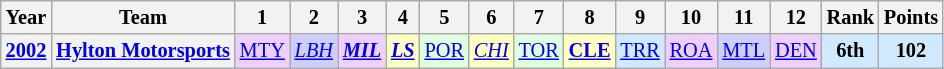<table class="wikitable" style="text-align:center; font-size:85%">
<tr>
<th>Year</th>
<th>Team</th>
<th>1</th>
<th>2</th>
<th>3</th>
<th>4</th>
<th>5</th>
<th>6</th>
<th>7</th>
<th>8</th>
<th>9</th>
<th>10</th>
<th>11</th>
<th>12</th>
<th>Rank</th>
<th>Points</th>
</tr>
<tr>
<th><a href='#'>2002</a></th>
<th nowrap><a href='#'>Hylton Motorsports</a></th>
<td style="background:#EFCFFF;"><a href='#'>MTY</a><br></td>
<td style="background:#CFCFFF;"><em><a href='#'>LBH</a></em><br></td>
<td style="background:#EFCFFF;"><strong><em><a href='#'>MIL</a></em></strong><br></td>
<td style="background:#FFFFBF;"><strong><em><a href='#'>LS</a></em></strong><br></td>
<td style="background:#DFFFDF;"><a href='#'>POR</a><br></td>
<td style="background:#FFFFBF;"><em><a href='#'>CHI</a></em><br></td>
<td style="background:#DFFFDF;"><a href='#'>TOR</a><br></td>
<td style="background:#FFFFBF;"><strong><a href='#'>CLE</a></strong><br></td>
<td style="background:#CFEAFF;"><a href='#'>TRR</a><br></td>
<td style="background:#EFCFFF;"><a href='#'>ROA</a><br></td>
<td style="background:#CFCFFF;"><a href='#'>MTL</a><br></td>
<td style="background:#EFCFFF;"><a href='#'>DEN</a><br></td>
<th style="background:#CFEAFF;">6th</th>
<th style="background:#CFEAFF;">102</th>
</tr>
</table>
